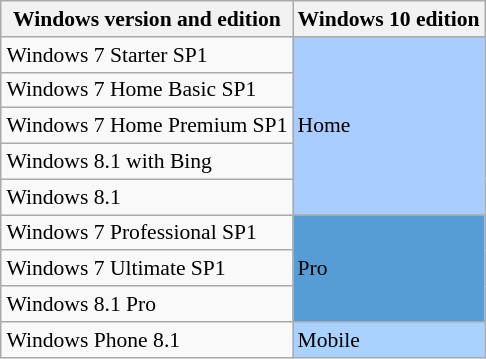<table class="wikitable" style="margin:auto; width:auto; font-size:90%">
<tr>
<th>Windows version and edition</th>
<th>Windows 10 edition</th>
</tr>
<tr>
<td>Windows 7 Starter SP1</td>
<td rowspan="5" style="background: #AACDFF">Home</td>
</tr>
<tr>
<td>Windows 7 Home Basic SP1</td>
</tr>
<tr>
<td>Windows 7 Home Premium SP1</td>
</tr>
<tr>
<td>Windows 8.1 with Bing</td>
</tr>
<tr>
<td>Windows 8.1</td>
</tr>
<tr>
<td>Windows 7 Professional SP1</td>
<td rowspan="3" style="background: #559DD4">Pro</td>
</tr>
<tr>
<td>Windows 7 Ultimate SP1</td>
</tr>
<tr>
<td>Windows 8.1 Pro</td>
</tr>
<tr>
<td>Windows Phone 8.1</td>
<td style="background: #AAD2FF">Mobile</td>
</tr>
</table>
